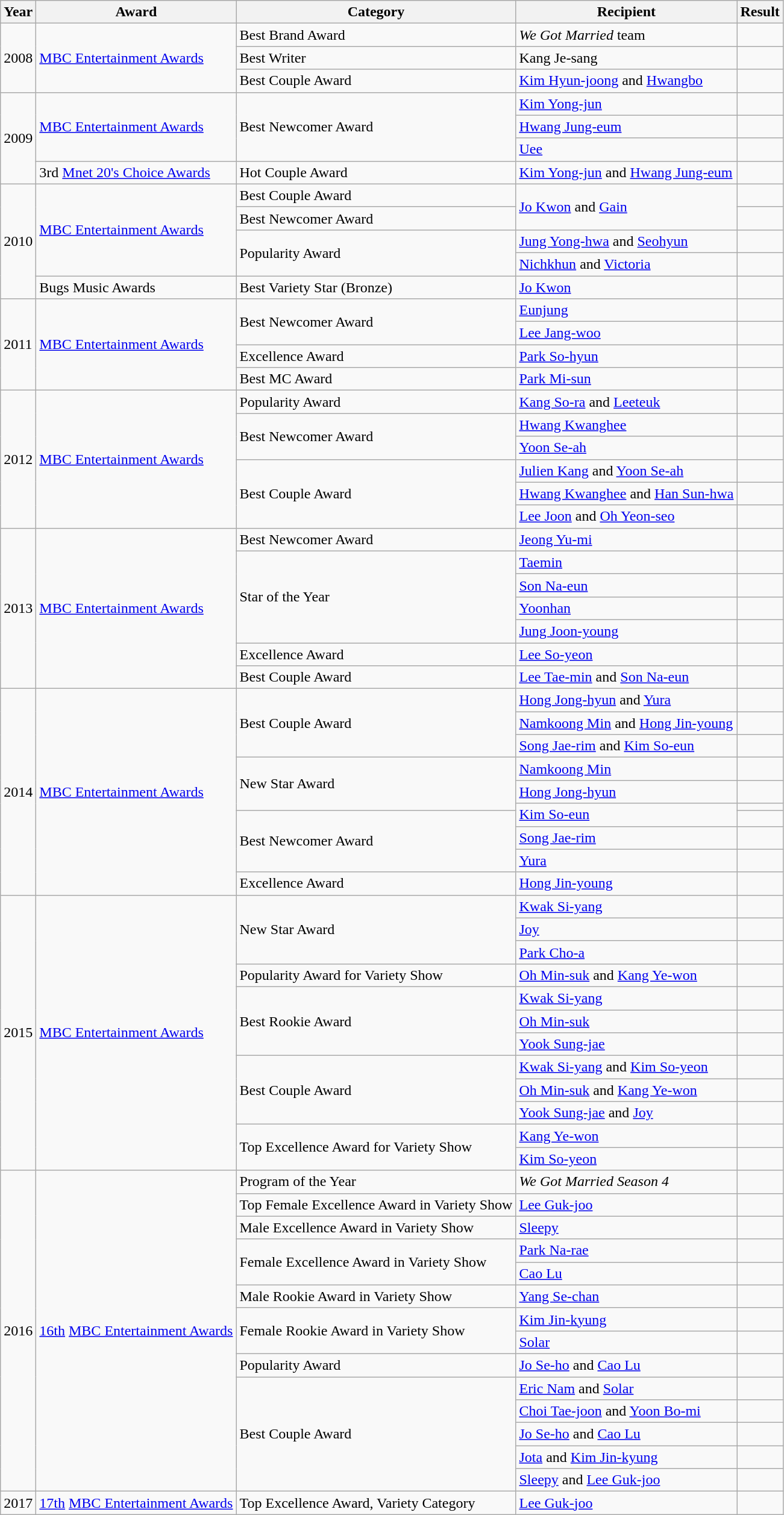<table class="wikitable">
<tr>
<th>Year</th>
<th>Award</th>
<th>Category</th>
<th>Recipient</th>
<th>Result</th>
</tr>
<tr>
<td rowspan="3">2008</td>
<td rowspan="3"><a href='#'>MBC Entertainment Awards</a></td>
<td>Best Brand Award</td>
<td><em>We Got Married</em> team</td>
<td></td>
</tr>
<tr>
<td>Best Writer</td>
<td>Kang Je-sang</td>
<td></td>
</tr>
<tr>
<td>Best Couple Award</td>
<td><a href='#'>Kim Hyun-joong</a> and <a href='#'>Hwangbo</a></td>
<td></td>
</tr>
<tr>
<td rowspan="4">2009</td>
<td rowspan="3"><a href='#'>MBC Entertainment Awards</a></td>
<td rowspan=3>Best Newcomer Award</td>
<td><a href='#'>Kim Yong-jun</a></td>
<td></td>
</tr>
<tr>
<td><a href='#'>Hwang Jung-eum</a></td>
<td></td>
</tr>
<tr>
<td><a href='#'>Uee</a></td>
<td></td>
</tr>
<tr>
<td>3rd <a href='#'>Mnet 20's Choice Awards</a></td>
<td>Hot Couple Award</td>
<td><a href='#'>Kim Yong-jun</a> and <a href='#'>Hwang Jung-eum</a></td>
<td></td>
</tr>
<tr>
<td rowspan="5">2010</td>
<td rowspan="4"><a href='#'>MBC Entertainment Awards</a></td>
<td>Best Couple Award</td>
<td rowspan="2"><a href='#'>Jo Kwon</a> and <a href='#'>Gain</a></td>
<td></td>
</tr>
<tr>
<td>Best Newcomer Award</td>
<td></td>
</tr>
<tr>
<td rowspan=2>Popularity Award</td>
<td><a href='#'>Jung Yong-hwa</a> and <a href='#'>Seohyun</a></td>
<td></td>
</tr>
<tr>
<td><a href='#'>Nichkhun</a> and <a href='#'>Victoria</a></td>
<td></td>
</tr>
<tr>
<td>Bugs Music Awards</td>
<td>Best Variety Star (Bronze)</td>
<td><a href='#'>Jo Kwon</a></td>
<td></td>
</tr>
<tr>
<td rowspan="4">2011</td>
<td rowspan="4"><a href='#'>MBC Entertainment Awards</a></td>
<td rowspan=2>Best Newcomer Award</td>
<td><a href='#'>Eunjung</a></td>
<td></td>
</tr>
<tr>
<td><a href='#'>Lee Jang-woo</a></td>
<td></td>
</tr>
<tr>
<td>Excellence Award</td>
<td><a href='#'>Park So-hyun</a></td>
<td></td>
</tr>
<tr>
<td>Best MC Award</td>
<td><a href='#'>Park Mi-sun</a></td>
<td></td>
</tr>
<tr>
<td rowspan="6">2012</td>
<td rowspan="6"><a href='#'>MBC Entertainment Awards</a></td>
<td>Popularity Award</td>
<td><a href='#'>Kang So-ra</a> and <a href='#'>Leeteuk</a></td>
<td></td>
</tr>
<tr>
<td rowspan="2">Best Newcomer Award</td>
<td><a href='#'>Hwang Kwanghee</a></td>
<td></td>
</tr>
<tr>
<td><a href='#'>Yoon Se-ah</a></td>
<td></td>
</tr>
<tr>
<td rowspan="3">Best Couple Award</td>
<td><a href='#'>Julien Kang</a> and <a href='#'>Yoon Se-ah</a></td>
<td></td>
</tr>
<tr>
<td><a href='#'>Hwang Kwanghee</a> and <a href='#'>Han Sun-hwa</a></td>
<td></td>
</tr>
<tr>
<td><a href='#'>Lee Joon</a> and <a href='#'>Oh Yeon-seo</a></td>
<td></td>
</tr>
<tr>
<td rowspan="7">2013</td>
<td rowspan="7"><a href='#'>MBC Entertainment Awards</a></td>
<td>Best Newcomer Award</td>
<td><a href='#'>Jeong Yu-mi</a></td>
<td></td>
</tr>
<tr>
<td rowspan="4">Star of the Year</td>
<td><a href='#'>Taemin</a></td>
<td></td>
</tr>
<tr>
<td><a href='#'>Son Na-eun</a></td>
<td></td>
</tr>
<tr>
<td><a href='#'>Yoonhan</a></td>
<td></td>
</tr>
<tr>
<td><a href='#'>Jung Joon-young</a></td>
<td></td>
</tr>
<tr>
<td>Excellence Award</td>
<td><a href='#'>Lee So-yeon</a></td>
<td></td>
</tr>
<tr>
<td>Best Couple Award</td>
<td><a href='#'>Lee Tae-min</a> and <a href='#'>Son Na-eun</a></td>
<td></td>
</tr>
<tr>
<td rowspan="10">2014</td>
<td rowspan="10"><a href='#'>MBC Entertainment Awards</a></td>
<td rowspan="3">Best Couple Award</td>
<td><a href='#'>Hong Jong-hyun</a> and <a href='#'>Yura</a></td>
<td></td>
</tr>
<tr>
<td><a href='#'>Namkoong Min</a> and <a href='#'>Hong Jin-young</a></td>
<td></td>
</tr>
<tr>
<td><a href='#'>Song Jae-rim</a> and <a href='#'>Kim So-eun</a></td>
<td></td>
</tr>
<tr>
<td rowspan="3">New Star Award</td>
<td><a href='#'>Namkoong Min</a></td>
<td></td>
</tr>
<tr>
<td><a href='#'>Hong Jong-hyun</a></td>
<td></td>
</tr>
<tr>
<td rowspan=2><a href='#'>Kim So-eun</a></td>
<td></td>
</tr>
<tr>
<td rowspan="3">Best Newcomer Award</td>
<td></td>
</tr>
<tr>
<td><a href='#'>Song Jae-rim</a></td>
<td></td>
</tr>
<tr>
<td><a href='#'>Yura</a></td>
<td></td>
</tr>
<tr>
<td>Excellence Award</td>
<td><a href='#'>Hong Jin-young</a></td>
<td></td>
</tr>
<tr>
<td rowspan=12>2015</td>
<td rowspan=12><a href='#'>MBC Entertainment Awards</a></td>
<td rowspan=3>New Star Award</td>
<td><a href='#'>Kwak Si-yang</a></td>
<td></td>
</tr>
<tr>
<td><a href='#'>Joy</a></td>
<td></td>
</tr>
<tr>
<td><a href='#'>Park Cho-a</a></td>
<td></td>
</tr>
<tr>
<td rowspan=1>Popularity Award for Variety Show</td>
<td><a href='#'>Oh Min-suk</a> and <a href='#'>Kang Ye-won</a></td>
<td></td>
</tr>
<tr>
<td rowspan=3>Best Rookie Award</td>
<td><a href='#'>Kwak Si-yang</a></td>
<td></td>
</tr>
<tr>
<td><a href='#'>Oh Min-suk</a></td>
<td></td>
</tr>
<tr>
<td><a href='#'>Yook Sung-jae</a></td>
<td></td>
</tr>
<tr>
<td rowspan=3>Best Couple Award</td>
<td><a href='#'>Kwak Si-yang</a> and <a href='#'>Kim So-yeon</a></td>
<td></td>
</tr>
<tr>
<td><a href='#'>Oh Min-suk</a> and <a href='#'>Kang Ye-won</a></td>
<td></td>
</tr>
<tr>
<td><a href='#'>Yook Sung-jae</a> and <a href='#'>Joy</a></td>
<td></td>
</tr>
<tr>
<td rowspan=2>Top Excellence Award for Variety Show</td>
<td><a href='#'>Kang Ye-won</a></td>
<td></td>
</tr>
<tr>
<td><a href='#'>Kim So-yeon</a></td>
<td></td>
</tr>
<tr>
<td rowspan=14>2016</td>
<td rowspan=14><a href='#'>16th</a> <a href='#'>MBC Entertainment Awards</a></td>
<td>Program of the Year</td>
<td><em>We Got Married Season 4</em></td>
<td></td>
</tr>
<tr>
<td>Top Female Excellence Award in Variety Show</td>
<td><a href='#'>Lee Guk-joo</a></td>
<td></td>
</tr>
<tr>
<td>Male Excellence Award in Variety Show</td>
<td><a href='#'>Sleepy</a></td>
<td></td>
</tr>
<tr>
<td rowspan=2>Female Excellence Award in Variety Show</td>
<td><a href='#'>Park Na-rae</a></td>
<td></td>
</tr>
<tr>
<td><a href='#'>Cao Lu</a></td>
<td></td>
</tr>
<tr>
<td>Male Rookie Award in Variety Show</td>
<td><a href='#'>Yang Se-chan</a></td>
<td></td>
</tr>
<tr>
<td rowspan=2>Female Rookie Award in Variety Show</td>
<td><a href='#'>Kim Jin-kyung</a></td>
<td></td>
</tr>
<tr>
<td><a href='#'>Solar</a></td>
<td></td>
</tr>
<tr>
<td>Popularity Award</td>
<td><a href='#'>Jo Se-ho</a> and <a href='#'>Cao Lu</a></td>
<td></td>
</tr>
<tr>
<td rowspan=5>Best Couple Award</td>
<td><a href='#'>Eric Nam</a> and <a href='#'>Solar</a></td>
<td></td>
</tr>
<tr>
<td><a href='#'>Choi Tae-joon</a> and <a href='#'>Yoon Bo-mi</a></td>
<td></td>
</tr>
<tr>
<td><a href='#'>Jo Se-ho</a> and <a href='#'>Cao Lu</a></td>
<td></td>
</tr>
<tr>
<td><a href='#'>Jota</a> and <a href='#'>Kim Jin-kyung</a></td>
<td></td>
</tr>
<tr>
<td><a href='#'>Sleepy</a> and <a href='#'>Lee Guk-joo</a></td>
<td></td>
</tr>
<tr>
<td>2017</td>
<td><a href='#'>17th</a> <a href='#'>MBC Entertainment Awards</a></td>
<td>Top Excellence Award, Variety Category</td>
<td><a href='#'>Lee Guk-joo</a></td>
<td></td>
</tr>
</table>
